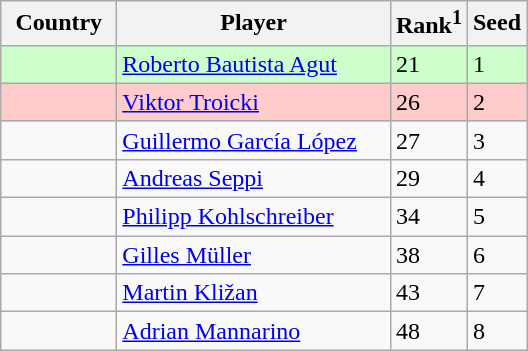<table class="sortable wikitable">
<tr>
<th width=70>Country</th>
<th width=175>Player</th>
<th>Rank<sup>1</sup></th>
<th>Seed</th>
</tr>
<tr style="background:#cfc;">
<td></td>
<td><a href='#'>Roberto Bautista Agut</a></td>
<td>21</td>
<td>1</td>
</tr>
<tr style="background:#fcc;">
<td></td>
<td><a href='#'>Viktor Troicki</a></td>
<td>26</td>
<td>2</td>
</tr>
<tr>
<td></td>
<td><a href='#'>Guillermo García López</a></td>
<td>27</td>
<td>3</td>
</tr>
<tr>
<td></td>
<td><a href='#'>Andreas Seppi</a></td>
<td>29</td>
<td>4</td>
</tr>
<tr>
<td></td>
<td><a href='#'>Philipp Kohlschreiber</a></td>
<td>34</td>
<td>5</td>
</tr>
<tr>
<td></td>
<td><a href='#'>Gilles Müller</a></td>
<td>38</td>
<td>6</td>
</tr>
<tr>
<td></td>
<td><a href='#'>Martin Kližan</a></td>
<td>43</td>
<td>7</td>
</tr>
<tr>
<td></td>
<td><a href='#'>Adrian Mannarino</a></td>
<td>48</td>
<td>8</td>
</tr>
</table>
